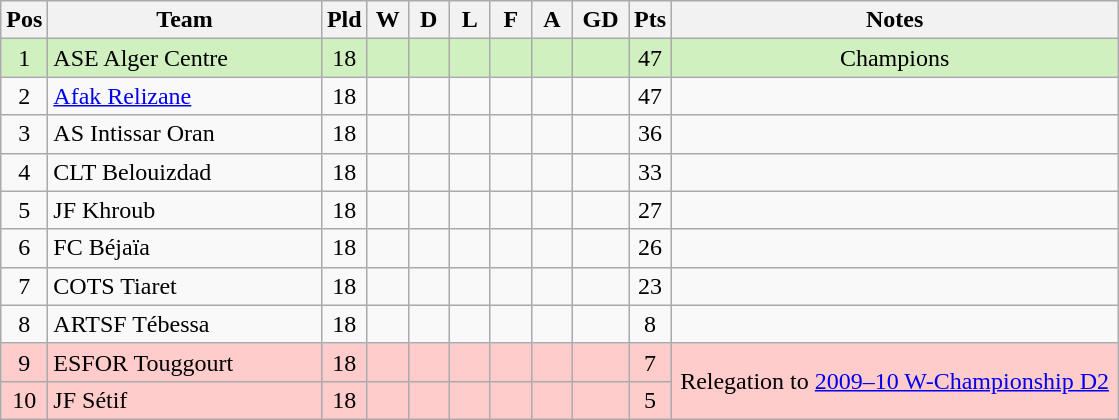<table class="wikitable" style="text-align: center;">
<tr>
<th width=20>Pos</th>
<th width=175>Team</th>
<th width=20>Pld</th>
<th width=20>W</th>
<th width=20>D</th>
<th width=20>L</th>
<th width=20>F</th>
<th width=20>A</th>
<th width=30>GD</th>
<th width=20>Pts</th>
<th width=290>Notes</th>
</tr>
<tr style="background:#D0F0C0;">
<td>1</td>
<td align=left>ASE Alger Centre</td>
<td>18</td>
<td></td>
<td></td>
<td></td>
<td></td>
<td></td>
<td></td>
<td>47</td>
<td>Champions</td>
</tr>
<tr>
<td>2</td>
<td align=left><a href='#'>Afak Relizane</a></td>
<td>18</td>
<td></td>
<td></td>
<td></td>
<td></td>
<td></td>
<td></td>
<td>47</td>
<td></td>
</tr>
<tr>
<td>3</td>
<td align=left>AS Intissar Oran</td>
<td>18</td>
<td></td>
<td></td>
<td></td>
<td></td>
<td></td>
<td></td>
<td>36</td>
<td></td>
</tr>
<tr>
<td>4</td>
<td align=left>CLT Belouizdad</td>
<td>18</td>
<td></td>
<td></td>
<td></td>
<td></td>
<td></td>
<td></td>
<td>33</td>
<td></td>
</tr>
<tr>
<td>5</td>
<td align=left>JF Khroub</td>
<td>18</td>
<td></td>
<td></td>
<td></td>
<td></td>
<td></td>
<td></td>
<td>27</td>
<td></td>
</tr>
<tr>
<td>6</td>
<td align=left>FC Béjaïa</td>
<td>18</td>
<td></td>
<td></td>
<td></td>
<td></td>
<td></td>
<td></td>
<td>26</td>
<td></td>
</tr>
<tr>
<td>7</td>
<td align=left>COTS Tiaret</td>
<td>18</td>
<td></td>
<td></td>
<td></td>
<td></td>
<td></td>
<td></td>
<td>23</td>
<td></td>
</tr>
<tr>
<td>8</td>
<td align=left>ARTSF Tébessa</td>
<td>18</td>
<td></td>
<td></td>
<td></td>
<td></td>
<td></td>
<td></td>
<td>8</td>
<td></td>
</tr>
<tr style="background:#FFCCCC;">
<td>9</td>
<td align=left>ESFOR Touggourt</td>
<td>18</td>
<td></td>
<td></td>
<td></td>
<td></td>
<td></td>
<td></td>
<td>7</td>
<td rowspan=2>Relegation to <a href='#'>2009–10 W-Championship D2</a></td>
</tr>
<tr style="background:#FFCCCC;">
<td>10</td>
<td align=left>JF Sétif</td>
<td>18</td>
<td></td>
<td></td>
<td></td>
<td></td>
<td></td>
<td></td>
<td>5</td>
</tr>
</table>
